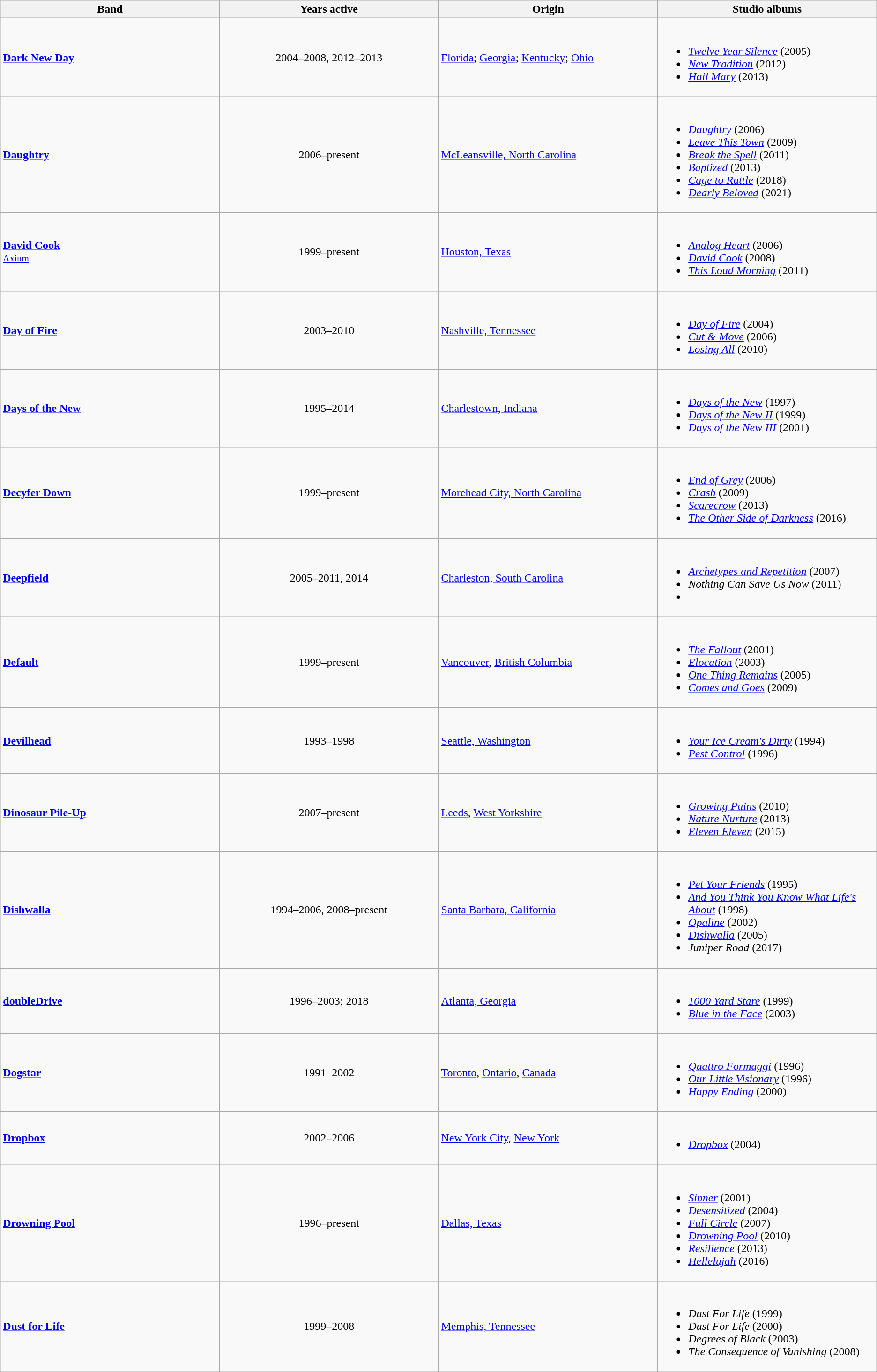<table class="wikitable sortable">
<tr>
<th style="width:15%;">Band</th>
<th style="width:15%;">Years active</th>
<th style="width:15%;">Origin</th>
<th style="width:15%;">Studio albums</th>
</tr>
<tr>
<td><strong><a href='#'>Dark New Day</a></strong></td>
<td style="text-align:center;">2004–2008, 2012–2013</td>
<td><a href='#'>Florida</a>; <a href='#'>Georgia</a>; <a href='#'>Kentucky</a>; <a href='#'>Ohio</a></td>
<td><br><ul><li><em><a href='#'>Twelve Year Silence</a></em> (2005)</li><li><em><a href='#'>New Tradition</a></em> (2012)</li><li><em><a href='#'>Hail Mary</a></em> (2013)</li></ul></td>
</tr>
<tr>
<td><strong><a href='#'>Daughtry</a></strong></td>
<td style="text-align:center;">2006–present</td>
<td><a href='#'>McLeansville, North Carolina</a></td>
<td><br><ul><li><em><a href='#'>Daughtry</a></em> (2006)</li><li><em><a href='#'>Leave This Town</a></em> (2009)</li><li><em><a href='#'>Break the Spell</a></em> (2011)</li><li><em><a href='#'>Baptized</a></em> (2013)</li><li><em><a href='#'>Cage to Rattle</a></em> (2018)</li><li><em><a href='#'>Dearly Beloved</a></em> (2021)</li></ul></td>
</tr>
<tr>
<td><strong><a href='#'>David Cook</a></strong><br> <small><a href='#'>Axium</a></small></td>
<td style="text-align:center;">1999–present</td>
<td><a href='#'>Houston, Texas</a></td>
<td><br><ul><li><em><a href='#'>Analog Heart</a></em> (2006)</li><li><em><a href='#'>David Cook</a></em> (2008)</li><li><em><a href='#'>This Loud Morning</a></em> (2011)</li></ul></td>
</tr>
<tr>
<td><strong><a href='#'>Day of Fire</a></strong></td>
<td style="text-align:center;">2003–2010</td>
<td><a href='#'>Nashville, Tennessee</a></td>
<td><br><ul><li><em><a href='#'>Day of Fire</a></em> (2004)</li><li><em><a href='#'>Cut & Move</a></em> (2006)</li><li><em><a href='#'>Losing All</a></em> (2010)</li></ul></td>
</tr>
<tr>
<td><strong><a href='#'>Days of the New</a></strong></td>
<td style="text-align:center;">1995–2014</td>
<td><a href='#'>Charlestown, Indiana</a></td>
<td><br><ul><li><em><a href='#'>Days of the New</a></em> (1997)</li><li><em><a href='#'>Days of the New II</a></em> (1999)</li><li><em><a href='#'>Days of the New III</a></em> (2001)</li></ul></td>
</tr>
<tr>
<td><strong><a href='#'>Decyfer Down</a></strong></td>
<td style="text-align:center;">1999–present</td>
<td><a href='#'>Morehead City, North Carolina</a></td>
<td><br><ul><li><em><a href='#'>End of Grey</a></em> (2006)</li><li><em><a href='#'>Crash</a></em> (2009)</li><li><a href='#'><em>Scarecrow</em></a> (2013)</li><li><em><a href='#'>The Other Side of Darkness</a></em> (2016)</li></ul></td>
</tr>
<tr>
<td><strong><a href='#'>Deepfield</a></strong></td>
<td style="text-align:center;">2005–2011, 2014</td>
<td><a href='#'>Charleston, South Carolina</a></td>
<td><br><ul><li><em><a href='#'>Archetypes and Repetition</a></em> (2007)</li><li><em>Nothing Can Save Us Now</em> (2011)</li><li></li></ul></td>
</tr>
<tr>
<td><strong><a href='#'>Default</a></strong></td>
<td style="text-align:center;">1999–present</td>
<td><a href='#'>Vancouver</a>, <a href='#'>British Columbia</a></td>
<td><br><ul><li><em><a href='#'>The Fallout</a></em> (2001)</li><li><em><a href='#'>Elocation</a></em> (2003)</li><li><em><a href='#'>One Thing Remains</a></em> (2005)</li><li><em><a href='#'>Comes and Goes</a></em> (2009)</li></ul></td>
</tr>
<tr>
<td><strong><a href='#'>Devilhead</a></strong></td>
<td style="text-align:center;">1993–1998</td>
<td><a href='#'>Seattle, Washington</a></td>
<td><br><ul><li><em><a href='#'>Your Ice Cream's Dirty</a></em> (1994)</li><li><em><a href='#'>Pest Control</a></em> (1996)</li></ul></td>
</tr>
<tr>
<td><strong><a href='#'>Dinosaur Pile-Up</a></strong></td>
<td style="text-align:center;">2007–present</td>
<td><a href='#'>Leeds</a>, <a href='#'>West Yorkshire</a></td>
<td><br><ul><li><em><a href='#'>Growing Pains</a></em> (2010)</li><li><em><a href='#'>Nature Nurture</a></em> (2013)</li><li><em><a href='#'>Eleven Eleven</a></em> (2015)</li></ul></td>
</tr>
<tr>
<td><strong><a href='#'>Dishwalla</a></strong></td>
<td style="text-align:center;">1994–2006, 2008–present</td>
<td><a href='#'>Santa Barbara, California</a></td>
<td><br><ul><li><em><a href='#'>Pet Your Friends</a></em> (1995)</li><li><em><a href='#'>And You Think You Know What Life's About</a></em> (1998)</li><li><em><a href='#'>Opaline</a></em> (2002)</li><li><em><a href='#'>Dishwalla</a></em> (2005)</li><li><em>Juniper Road</em> (2017)</li></ul></td>
</tr>
<tr>
<td><strong><a href='#'>doubleDrive</a></strong></td>
<td style="text-align:center;">1996–2003; 2018</td>
<td><a href='#'>Atlanta, Georgia</a></td>
<td><br><ul><li><em><a href='#'>1000 Yard Stare</a></em> (1999)</li><li><em><a href='#'>Blue in the Face</a></em> (2003)</li></ul></td>
</tr>
<tr>
<td><strong><a href='#'>Dogstar</a></strong></td>
<td style="text-align:center;">1991–2002</td>
<td><a href='#'>Toronto</a>, <a href='#'>Ontario</a>, <a href='#'>Canada</a></td>
<td><br><ul><li><em><a href='#'>Quattro Formaggi</a></em> (1996)</li><li><em><a href='#'>Our Little Visionary</a></em> (1996)</li><li><em><a href='#'>Happy Ending</a></em> (2000)</li></ul></td>
</tr>
<tr>
<td><strong><a href='#'>Dropbox</a></strong></td>
<td style="text-align:center;">2002–2006</td>
<td><a href='#'>New York City</a>, <a href='#'>New York</a></td>
<td><br><ul><li><em><a href='#'>Dropbox</a></em> (2004)</li></ul></td>
</tr>
<tr>
<td><strong><a href='#'>Drowning Pool</a></strong></td>
<td style="text-align:center;">1996–present</td>
<td><a href='#'>Dallas, Texas</a></td>
<td><br><ul><li><em><a href='#'>Sinner</a></em> (2001)</li><li><em><a href='#'>Desensitized</a></em> (2004)</li><li><em><a href='#'>Full Circle</a></em> (2007)</li><li><em><a href='#'>Drowning Pool</a></em> (2010)</li><li><em><a href='#'>Resilience</a></em> (2013)</li><li><em><a href='#'>Hellelujah</a></em> (2016)</li></ul></td>
</tr>
<tr>
<td><strong><a href='#'>Dust for Life</a></strong></td>
<td style="text-align:center;">1999–2008</td>
<td><a href='#'>Memphis, Tennessee</a></td>
<td><br><ul><li><em>Dust For Life</em> (1999)</li><li><em>Dust For Life</em> (2000)</li><li><em>Degrees of Black</em> (2003)</li><li><em>The Consequence of Vanishing</em> (2008)</li></ul></td>
</tr>
</table>
